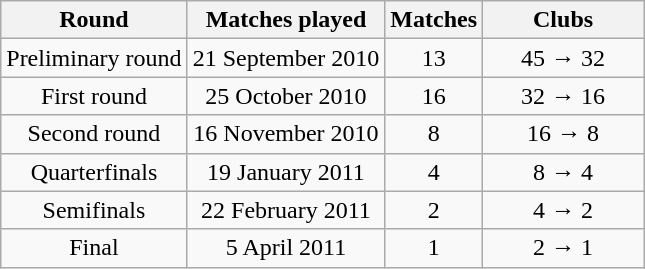<table class="wikitable">
<tr>
<th>Round</th>
<th>Matches played</th>
<th>Matches</th>
<th width=100>Clubs</th>
</tr>
<tr align=center>
<td>Preliminary round</td>
<td>21 September 2010</td>
<td>13</td>
<td>45 → 32</td>
</tr>
<tr align=center>
<td>First round</td>
<td>25 October 2010</td>
<td>16</td>
<td>32 → 16</td>
</tr>
<tr align=center>
<td>Second round</td>
<td>16 November 2010</td>
<td>8</td>
<td>16 → 8</td>
</tr>
<tr align=center>
<td>Quarterfinals</td>
<td>19 January 2011</td>
<td>4</td>
<td>8 → 4</td>
</tr>
<tr align=center>
<td>Semifinals</td>
<td>22 February 2011</td>
<td>2</td>
<td>4 → 2</td>
</tr>
<tr align=center>
<td>Final</td>
<td>5 April 2011</td>
<td>1</td>
<td>2 → 1</td>
</tr>
</table>
